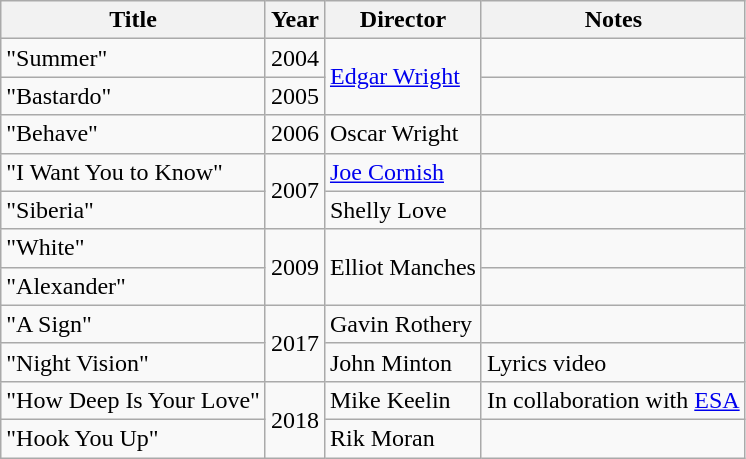<table class="wikitable sortable plainrowheaders">
<tr>
<th style="text-align:center;">Title</th>
<th style="text-align:center;">Year</th>
<th style="text-align:center;">Director</th>
<th class="unsortable" style="text-align:center;">Notes</th>
</tr>
<tr>
<td>"Summer"</td>
<td style="text-align:center;">2004</td>
<td rowspan="2"><a href='#'>Edgar Wright</a></td>
<td></td>
</tr>
<tr>
<td>"Bastardo"</td>
<td style="text-align:center;">2005</td>
<td></td>
</tr>
<tr>
<td>"Behave"</td>
<td style="text-align:center;">2006</td>
<td>Oscar Wright</td>
<td></td>
</tr>
<tr>
<td>"I Want You to Know"</td>
<td rowspan="2" style="text-align:center;">2007</td>
<td><a href='#'>Joe Cornish</a></td>
<td></td>
</tr>
<tr>
<td>"Siberia"</td>
<td>Shelly Love</td>
<td></td>
</tr>
<tr>
<td>"White"</td>
<td rowspan="2" style="text-align:center;">2009</td>
<td rowspan="2">Elliot Manches</td>
<td></td>
</tr>
<tr>
<td>"Alexander"</td>
<td></td>
</tr>
<tr>
<td>"A Sign"</td>
<td rowspan="2" style="text-align:center;">2017</td>
<td>Gavin Rothery</td>
<td></td>
</tr>
<tr>
<td>"Night Vision"</td>
<td>John Minton</td>
<td>Lyrics video</td>
</tr>
<tr>
<td>"How Deep Is Your Love"</td>
<td rowspan="2" style="text-align:center;">2018</td>
<td>Mike Keelin</td>
<td>In collaboration with <a href='#'>ESA</a></td>
</tr>
<tr>
<td>"Hook You Up"</td>
<td>Rik Moran</td>
<td></td>
</tr>
</table>
